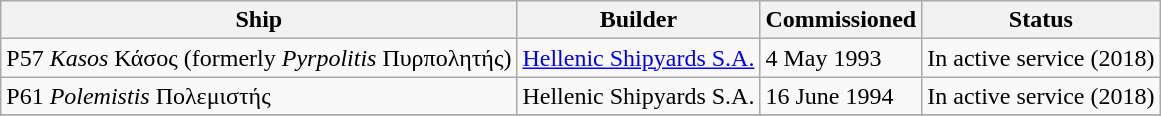<table class="wikitable" border="1">
<tr>
<th>Ship</th>
<th>Builder</th>
<th>Commissioned</th>
<th>Status</th>
</tr>
<tr>
<td>P57 <em>Kasos</em> Κάσος (formerly <em>Pyrpolitis</em> Πυρπολητής)</td>
<td><a href='#'>Hellenic Shipyards S.A.</a></td>
<td>4 May 1993</td>
<td>In active service (2018)</td>
</tr>
<tr>
<td>P61 <em>Polemistis</em> Πολεμιστής</td>
<td>Hellenic Shipyards S.A.</td>
<td>16 June 1994</td>
<td>In active service (2018)</td>
</tr>
<tr>
</tr>
</table>
